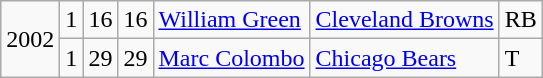<table class="wikitable sortable">
<tr>
<td rowspan="2">2002</td>
<td>1</td>
<td>16</td>
<td>16</td>
<td><a href='#'>William Green</a></td>
<td><a href='#'>Cleveland Browns</a></td>
<td>RB</td>
</tr>
<tr>
<td>1</td>
<td>29</td>
<td>29</td>
<td><a href='#'>Marc Colombo</a></td>
<td><a href='#'>Chicago Bears</a></td>
<td>T</td>
</tr>
</table>
